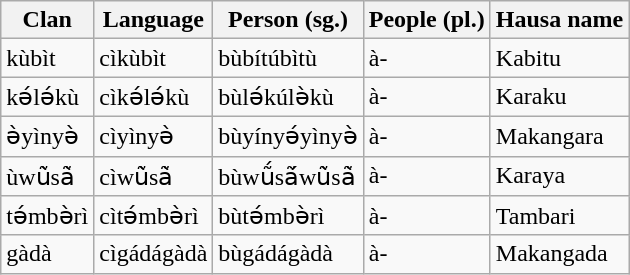<table class="wikitable">
<tr>
<th>Clan</th>
<th>Language</th>
<th>Person (sg.)</th>
<th>People (pl.)</th>
<th>Hausa name</th>
</tr>
<tr>
<td>kùbìt</td>
<td>cìkùbìt</td>
<td>bùbítúbìtù</td>
<td>à-</td>
<td>Kabitu</td>
</tr>
<tr>
<td>kə́lə́kù</td>
<td>cìkə́lə́kù</td>
<td>bùlə́kúlə̀kù</td>
<td>à-</td>
<td>Karaku</td>
</tr>
<tr>
<td>ə̀yìnyə̀</td>
<td>cìyìnyə̀</td>
<td>bùyínyə́yìnyə̀</td>
<td>à-</td>
<td>Makangara</td>
</tr>
<tr>
<td>ùwũ̀sã̀</td>
<td>cìwũ̀sã̀</td>
<td>bùwṹsã́wũ̀sã̀</td>
<td>à-</td>
<td>Karaya</td>
</tr>
<tr>
<td>tə́mbə̀rì</td>
<td>cìtə́mbə̀rì</td>
<td>bùtə́mbə̀rì</td>
<td>à-</td>
<td>Tambari</td>
</tr>
<tr>
<td>gàdà</td>
<td>cìgádágàdà</td>
<td>bùgádágàdà</td>
<td>à-</td>
<td>Makangada</td>
</tr>
</table>
